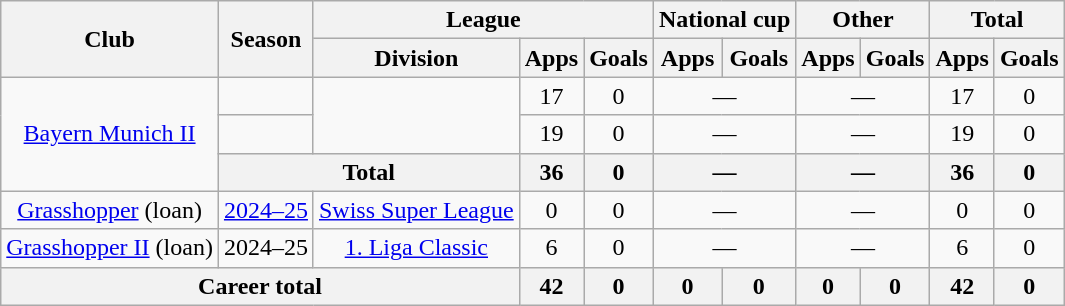<table class="wikitable" style="text-align:center">
<tr>
<th rowspan="2">Club</th>
<th rowspan="2">Season</th>
<th colspan="3">League</th>
<th colspan="2">National cup</th>
<th colspan="2">Other</th>
<th colspan="2">Total</th>
</tr>
<tr>
<th>Division</th>
<th>Apps</th>
<th>Goals</th>
<th>Apps</th>
<th>Goals</th>
<th>Apps</th>
<th>Goals</th>
<th>Apps</th>
<th>Goals</th>
</tr>
<tr>
<td rowspan="3"><a href='#'>Bayern Munich II</a></td>
<td></td>
<td rowspan="2"></td>
<td>17</td>
<td>0</td>
<td colspan="2">—</td>
<td colspan="2">—</td>
<td>17</td>
<td>0</td>
</tr>
<tr>
<td></td>
<td>19</td>
<td>0</td>
<td colspan="2">—</td>
<td colspan="2">—</td>
<td>19</td>
<td>0</td>
</tr>
<tr>
<th colspan="2">Total</th>
<th>36</th>
<th>0</th>
<th colspan="2">—</th>
<th colspan="2">—</th>
<th>36</th>
<th>0</th>
</tr>
<tr>
<td><a href='#'>Grasshopper</a> (loan)</td>
<td><a href='#'>2024–25</a></td>
<td><a href='#'>Swiss Super League</a></td>
<td>0</td>
<td>0</td>
<td colspan="2">—</td>
<td colspan="2">—</td>
<td>0</td>
<td>0</td>
</tr>
<tr>
<td><a href='#'>Grasshopper II</a> (loan)</td>
<td>2024–25</td>
<td><a href='#'>1. Liga Classic</a></td>
<td>6</td>
<td>0</td>
<td colspan="2">—</td>
<td colspan="2">—</td>
<td>6</td>
<td>0</td>
</tr>
<tr>
<th colspan="3">Career total</th>
<th>42</th>
<th>0</th>
<th>0</th>
<th>0</th>
<th>0</th>
<th>0</th>
<th>42</th>
<th>0</th>
</tr>
</table>
